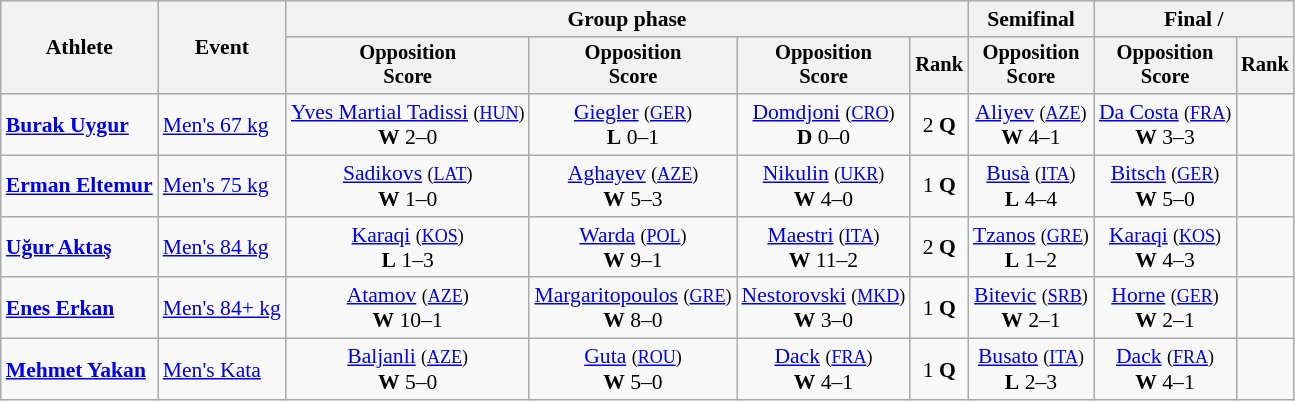<table class="wikitable" style="font-size:90%">
<tr>
<th rowspan="2">Athlete</th>
<th rowspan="2">Event</th>
<th colspan=4>Group phase</th>
<th>Semifinal</th>
<th colspan=2>Final / </th>
</tr>
<tr style="font-size: 95%">
<th>Opposition <br> Score</th>
<th>Opposition <br> Score</th>
<th>Opposition <br> Score</th>
<th>Rank</th>
<th>Opposition <br> Score</th>
<th>Opposition <br> Score</th>
<th>Rank</th>
</tr>
<tr align=center>
<td align=left><strong><a href='#'>Burak Uygur</a></strong></td>
<td align=left><a href='#'>Men's 67 kg</a></td>
<td> <a href='#'>Yves Martial Tadissi</a> <small>(<a href='#'>HUN</a>)</small> <br><strong>W</strong> 2–0</td>
<td> <a href='#'>Giegler</a> <small>(<a href='#'>GER</a>)</small> <br><strong>L</strong> 0–1</td>
<td> <a href='#'>Domdjoni</a> <small>(<a href='#'>CRO</a>)</small> <br><strong>D</strong> 0–0</td>
<td>2 <strong>Q</strong></td>
<td> <a href='#'>Aliyev</a> <small>(<a href='#'>AZE</a>)</small> <br><strong>W</strong> 4–1</td>
<td> <a href='#'>Da Costa</a> <small>(<a href='#'>FRA</a>)</small> <br><strong>W</strong> 3–3</td>
<td></td>
</tr>
<tr align=center>
<td align=left><strong><a href='#'>Erman Eltemur</a></strong></td>
<td align=left><a href='#'>Men's 75 kg</a></td>
<td> <a href='#'>Sadikovs</a> <small>(<a href='#'>LAT</a>)</small> <br><strong>W</strong> 1–0</td>
<td> <a href='#'>Aghayev</a> <small>(<a href='#'>AZE</a>)</small> <br><strong>W</strong> 5–3</td>
<td> <a href='#'>Nikulin</a> <small>(<a href='#'>UKR</a>)</small> <br><strong>W</strong> 4–0</td>
<td>1 <strong>Q</strong></td>
<td> <a href='#'>Busà</a> <small>(<a href='#'>ITA</a>)</small> <br><strong>L</strong> 4–4</td>
<td> <a href='#'>Bitsch</a> <small>(<a href='#'>GER</a>)</small> <br><strong>W</strong> 5–0</td>
<td></td>
</tr>
<tr align=center>
<td align=left><strong><a href='#'>Uğur Aktaş</a></strong></td>
<td align=left><a href='#'>Men's 84 kg</a></td>
<td> <a href='#'>Karaqi</a> <small>(<a href='#'>KOS</a>)</small> <br><strong>L</strong> 1–3</td>
<td> <a href='#'>Warda</a> <small>(<a href='#'>POL</a>)</small> <br><strong>W</strong> 9–1</td>
<td> <a href='#'>Maestri</a> <small>(<a href='#'>ITA</a>)</small> <br><strong>W</strong> 11–2</td>
<td>2 <strong>Q</strong></td>
<td> <a href='#'>Tzanos</a> <small>(<a href='#'>GRE</a>)</small> <br><strong>L</strong> 1–2</td>
<td> <a href='#'>Karaqi</a> <small>(<a href='#'>KOS</a>)</small> <br><strong>W</strong> 4–3</td>
<td></td>
</tr>
<tr align=center>
<td align=left><strong><a href='#'>Enes Erkan</a></strong></td>
<td align=left><a href='#'>Men's 84+ kg</a></td>
<td> <a href='#'>Atamov</a> <small>(<a href='#'>AZE</a>)</small> <br><strong>W</strong> 10–1</td>
<td> <a href='#'>Margaritopoulos</a> <small>(<a href='#'>GRE</a>)</small> <br><strong>W</strong> 8–0</td>
<td> <a href='#'>Nestorovski</a> <small>(<a href='#'>MKD</a>)</small> <br><strong>W</strong> 3–0</td>
<td>1 <strong>Q</strong></td>
<td> <a href='#'>Bitevic</a> <small>(<a href='#'>SRB</a>)</small> <br><strong>W</strong> 2–1</td>
<td> <a href='#'>Horne</a> <small>(<a href='#'>GER</a>)</small> <br><strong>W</strong> 2–1</td>
<td></td>
</tr>
<tr align=center>
<td align=left><strong><a href='#'>Mehmet Yakan</a></strong></td>
<td align=left><a href='#'>Men's Kata</a></td>
<td> <a href='#'>Baljanli</a> <small>(<a href='#'>AZE</a>)</small> <br><strong>W</strong> 5–0</td>
<td> <a href='#'>Guta</a> <small>(<a href='#'>ROU</a>)</small> <br><strong>W</strong> 5–0</td>
<td> <a href='#'>Dack</a> <small>(<a href='#'>FRA</a>)</small> <br><strong>W</strong> 4–1</td>
<td>1 <strong>Q</strong></td>
<td> <a href='#'>Busato</a> <small>(<a href='#'>ITA</a>)</small> <br><strong>L</strong> 2–3</td>
<td> <a href='#'>Dack</a> <small>(<a href='#'>FRA</a>)</small> <br><strong>W</strong> 4–1</td>
<td></td>
</tr>
</table>
